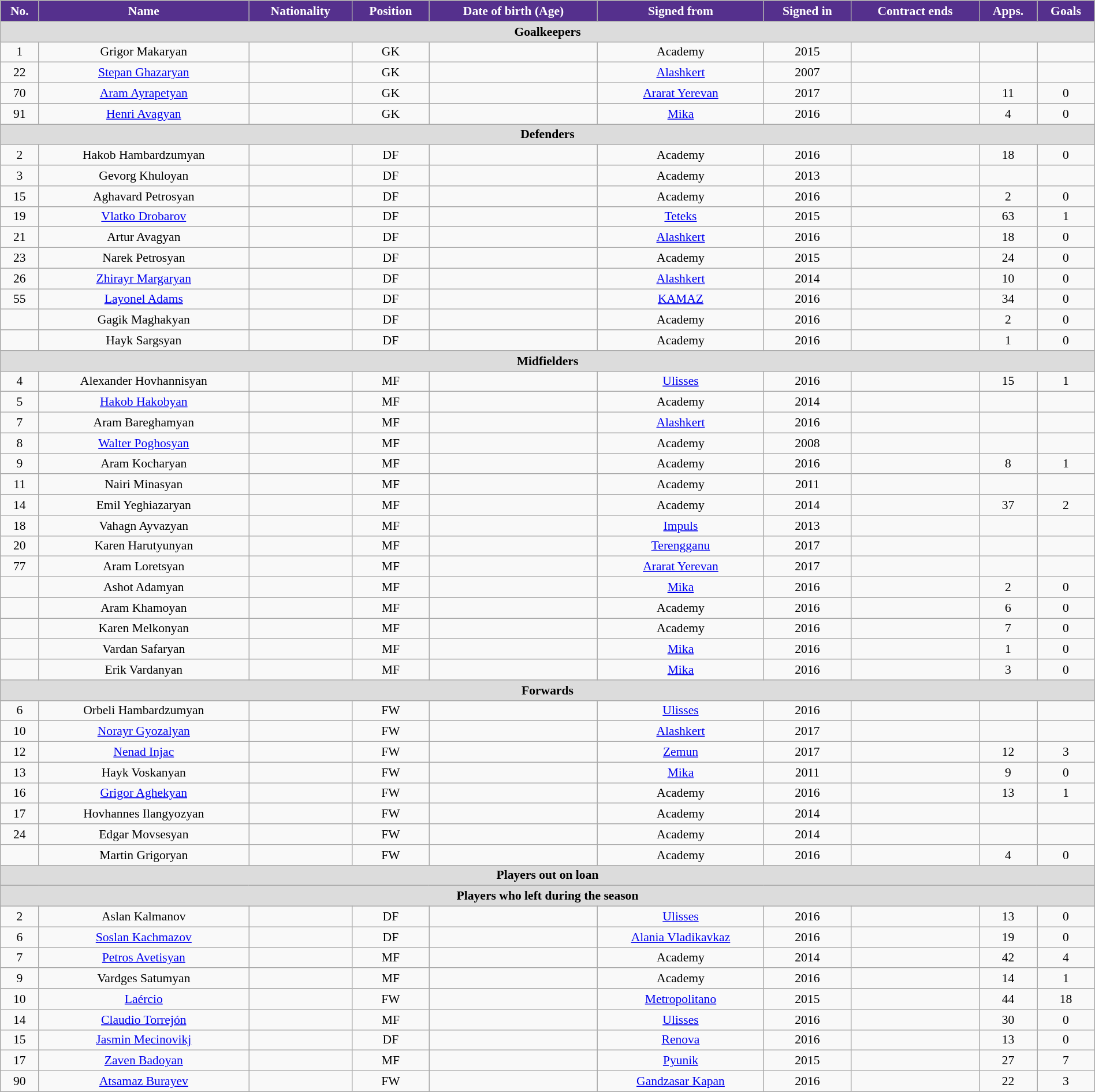<table class="wikitable"  style="text-align:center; font-size:90%; width:100%;">
<tr>
<th style="background:#55308D; color:white; text-align:center;">No.</th>
<th style="background:#55308D; color:white; text-align:center;">Name</th>
<th style="background:#55308D; color:white; text-align:center;">Nationality</th>
<th style="background:#55308D; color:white; text-align:center;">Position</th>
<th style="background:#55308D; color:white; text-align:center;">Date of birth (Age)</th>
<th style="background:#55308D; color:white; text-align:center;">Signed from</th>
<th style="background:#55308D; color:white; text-align:center;">Signed in</th>
<th style="background:#55308D; color:white; text-align:center;">Contract ends</th>
<th style="background:#55308D; color:white; text-align:center;">Apps.</th>
<th style="background:#55308D; color:white; text-align:center;">Goals</th>
</tr>
<tr>
<th colspan="11"  style="background:#dcdcdc; text-align:center;">Goalkeepers</th>
</tr>
<tr>
<td>1</td>
<td>Grigor Makaryan</td>
<td></td>
<td>GK</td>
<td></td>
<td>Academy</td>
<td>2015</td>
<td></td>
<td></td>
<td></td>
</tr>
<tr>
<td>22</td>
<td><a href='#'>Stepan Ghazaryan</a></td>
<td></td>
<td>GK</td>
<td></td>
<td><a href='#'>Alashkert</a></td>
<td>2007</td>
<td></td>
<td></td>
<td></td>
</tr>
<tr>
<td>70</td>
<td><a href='#'>Aram Ayrapetyan</a></td>
<td></td>
<td>GK</td>
<td></td>
<td><a href='#'>Ararat Yerevan</a></td>
<td>2017</td>
<td></td>
<td>11</td>
<td>0</td>
</tr>
<tr>
<td>91</td>
<td><a href='#'>Henri Avagyan</a></td>
<td></td>
<td>GK</td>
<td></td>
<td><a href='#'>Mika</a></td>
<td>2016</td>
<td></td>
<td>4</td>
<td>0</td>
</tr>
<tr>
<th colspan="11"  style="background:#dcdcdc; text-align:center;">Defenders</th>
</tr>
<tr>
<td>2</td>
<td>Hakob Hambardzumyan</td>
<td></td>
<td>DF</td>
<td></td>
<td>Academy</td>
<td>2016</td>
<td></td>
<td>18</td>
<td>0</td>
</tr>
<tr>
<td>3</td>
<td>Gevorg Khuloyan</td>
<td></td>
<td>DF</td>
<td></td>
<td>Academy</td>
<td>2013</td>
<td></td>
<td></td>
<td></td>
</tr>
<tr>
<td>15</td>
<td>Aghavard Petrosyan</td>
<td></td>
<td>DF</td>
<td></td>
<td>Academy</td>
<td>2016</td>
<td></td>
<td>2</td>
<td>0</td>
</tr>
<tr>
<td>19</td>
<td><a href='#'>Vlatko Drobarov</a></td>
<td></td>
<td>DF</td>
<td></td>
<td><a href='#'>Teteks</a></td>
<td>2015</td>
<td></td>
<td>63</td>
<td>1</td>
</tr>
<tr>
<td>21</td>
<td>Artur Avagyan</td>
<td></td>
<td>DF</td>
<td></td>
<td><a href='#'>Alashkert</a></td>
<td>2016</td>
<td></td>
<td>18</td>
<td>0</td>
</tr>
<tr>
<td>23</td>
<td>Narek Petrosyan</td>
<td></td>
<td>DF</td>
<td></td>
<td>Academy</td>
<td>2015</td>
<td></td>
<td>24</td>
<td>0</td>
</tr>
<tr>
<td>26</td>
<td><a href='#'>Zhirayr Margaryan</a></td>
<td></td>
<td>DF</td>
<td></td>
<td><a href='#'>Alashkert</a></td>
<td>2014</td>
<td></td>
<td>10</td>
<td>0</td>
</tr>
<tr>
<td>55</td>
<td><a href='#'>Layonel Adams</a></td>
<td></td>
<td>DF</td>
<td></td>
<td><a href='#'>KAMAZ</a></td>
<td>2016</td>
<td></td>
<td>34</td>
<td>0</td>
</tr>
<tr>
<td></td>
<td>Gagik Maghakyan</td>
<td></td>
<td>DF</td>
<td></td>
<td>Academy</td>
<td>2016</td>
<td></td>
<td>2</td>
<td>0</td>
</tr>
<tr>
<td></td>
<td>Hayk Sargsyan</td>
<td></td>
<td>DF</td>
<td></td>
<td>Academy</td>
<td>2016</td>
<td></td>
<td>1</td>
<td>0</td>
</tr>
<tr>
<th colspan="11"  style="background:#dcdcdc; text-align:center;">Midfielders</th>
</tr>
<tr>
<td>4</td>
<td>Alexander Hovhannisyan</td>
<td></td>
<td>MF</td>
<td></td>
<td><a href='#'>Ulisses</a></td>
<td>2016</td>
<td></td>
<td>15</td>
<td>1</td>
</tr>
<tr>
<td>5</td>
<td><a href='#'>Hakob Hakobyan</a></td>
<td></td>
<td>MF</td>
<td></td>
<td>Academy</td>
<td>2014</td>
<td></td>
<td></td>
<td></td>
</tr>
<tr>
<td>7</td>
<td>Aram Bareghamyan</td>
<td></td>
<td>MF</td>
<td></td>
<td><a href='#'>Alashkert</a></td>
<td>2016</td>
<td></td>
<td></td>
<td></td>
</tr>
<tr>
<td>8</td>
<td><a href='#'>Walter Poghosyan</a></td>
<td></td>
<td>MF</td>
<td></td>
<td>Academy</td>
<td>2008</td>
<td></td>
<td></td>
<td></td>
</tr>
<tr>
<td>9</td>
<td>Aram Kocharyan</td>
<td></td>
<td>MF</td>
<td></td>
<td>Academy</td>
<td>2016</td>
<td></td>
<td>8</td>
<td>1</td>
</tr>
<tr>
<td>11</td>
<td>Nairi Minasyan</td>
<td></td>
<td>MF</td>
<td></td>
<td>Academy</td>
<td>2011</td>
<td></td>
<td></td>
<td></td>
</tr>
<tr>
<td>14</td>
<td>Emil Yeghiazaryan</td>
<td></td>
<td>MF</td>
<td></td>
<td>Academy</td>
<td>2014</td>
<td></td>
<td>37</td>
<td>2</td>
</tr>
<tr>
<td>18</td>
<td>Vahagn Ayvazyan</td>
<td></td>
<td>MF</td>
<td></td>
<td><a href='#'>Impuls</a></td>
<td>2013</td>
<td></td>
<td></td>
<td></td>
</tr>
<tr>
<td>20</td>
<td>Karen Harutyunyan</td>
<td></td>
<td>MF</td>
<td></td>
<td><a href='#'>Terengganu</a></td>
<td>2017</td>
<td></td>
<td></td>
<td></td>
</tr>
<tr>
<td>77</td>
<td>Aram Loretsyan</td>
<td></td>
<td>MF</td>
<td></td>
<td><a href='#'>Ararat Yerevan</a></td>
<td>2017</td>
<td></td>
<td></td>
<td></td>
</tr>
<tr>
<td></td>
<td>Ashot Adamyan</td>
<td></td>
<td>MF</td>
<td></td>
<td><a href='#'>Mika</a></td>
<td>2016</td>
<td></td>
<td>2</td>
<td>0</td>
</tr>
<tr>
<td></td>
<td>Aram Khamoyan</td>
<td></td>
<td>MF</td>
<td></td>
<td>Academy</td>
<td>2016</td>
<td></td>
<td>6</td>
<td>0</td>
</tr>
<tr>
<td></td>
<td>Karen Melkonyan</td>
<td></td>
<td>MF</td>
<td></td>
<td>Academy</td>
<td>2016</td>
<td></td>
<td>7</td>
<td>0</td>
</tr>
<tr>
<td></td>
<td>Vardan Safaryan</td>
<td></td>
<td>MF</td>
<td></td>
<td><a href='#'>Mika</a></td>
<td>2016</td>
<td></td>
<td>1</td>
<td>0</td>
</tr>
<tr>
<td></td>
<td>Erik Vardanyan</td>
<td></td>
<td>MF</td>
<td></td>
<td><a href='#'>Mika</a></td>
<td>2016</td>
<td></td>
<td>3</td>
<td>0</td>
</tr>
<tr>
<th colspan="11"  style="background:#dcdcdc; text-align:center;">Forwards</th>
</tr>
<tr>
<td>6</td>
<td>Orbeli Hambardzumyan</td>
<td></td>
<td>FW</td>
<td></td>
<td><a href='#'>Ulisses</a></td>
<td>2016</td>
<td></td>
<td></td>
<td></td>
</tr>
<tr>
<td>10</td>
<td><a href='#'>Norayr Gyozalyan</a></td>
<td></td>
<td>FW</td>
<td></td>
<td><a href='#'>Alashkert</a></td>
<td>2017</td>
<td></td>
<td></td>
<td></td>
</tr>
<tr>
<td>12</td>
<td><a href='#'>Nenad Injac</a></td>
<td></td>
<td>FW</td>
<td></td>
<td><a href='#'>Zemun</a></td>
<td>2017</td>
<td></td>
<td>12</td>
<td>3</td>
</tr>
<tr>
<td>13</td>
<td>Hayk Voskanyan</td>
<td></td>
<td>FW</td>
<td></td>
<td><a href='#'>Mika</a></td>
<td>2011</td>
<td></td>
<td>9</td>
<td>0</td>
</tr>
<tr>
<td>16</td>
<td><a href='#'>Grigor Aghekyan</a></td>
<td></td>
<td>FW</td>
<td></td>
<td>Academy</td>
<td>2016</td>
<td></td>
<td>13</td>
<td>1</td>
</tr>
<tr>
<td>17</td>
<td>Hovhannes Ilangyozyan</td>
<td></td>
<td>FW</td>
<td></td>
<td>Academy</td>
<td>2014</td>
<td></td>
<td></td>
<td></td>
</tr>
<tr>
<td>24</td>
<td>Edgar Movsesyan</td>
<td></td>
<td>FW</td>
<td></td>
<td>Academy</td>
<td>2014</td>
<td></td>
<td></td>
<td></td>
</tr>
<tr>
<td></td>
<td>Martin Grigoryan</td>
<td></td>
<td>FW</td>
<td></td>
<td>Academy</td>
<td>2016</td>
<td></td>
<td>4</td>
<td>0</td>
</tr>
<tr>
<th colspan="11"  style="background:#dcdcdc; text-align:center;">Players out on loan</th>
</tr>
<tr>
<th colspan="11"  style="background:#dcdcdc; text-align:center;">Players who left during the season</th>
</tr>
<tr>
<td>2</td>
<td>Aslan Kalmanov</td>
<td></td>
<td>DF</td>
<td></td>
<td><a href='#'>Ulisses</a></td>
<td>2016</td>
<td></td>
<td>13</td>
<td>0</td>
</tr>
<tr>
<td>6</td>
<td><a href='#'>Soslan Kachmazov</a></td>
<td></td>
<td>DF</td>
<td></td>
<td><a href='#'>Alania Vladikavkaz</a></td>
<td>2016</td>
<td></td>
<td>19</td>
<td>0</td>
</tr>
<tr>
<td>7</td>
<td><a href='#'>Petros Avetisyan</a></td>
<td></td>
<td>MF</td>
<td></td>
<td>Academy</td>
<td>2014</td>
<td></td>
<td>42</td>
<td>4</td>
</tr>
<tr>
<td>9</td>
<td>Vardges Satumyan</td>
<td></td>
<td>MF</td>
<td></td>
<td>Academy</td>
<td>2016</td>
<td></td>
<td>14</td>
<td>1</td>
</tr>
<tr>
<td>10</td>
<td><a href='#'>Laércio</a></td>
<td></td>
<td>FW</td>
<td></td>
<td><a href='#'>Metropolitano</a></td>
<td>2015</td>
<td></td>
<td>44</td>
<td>18</td>
</tr>
<tr>
<td>14</td>
<td><a href='#'>Claudio Torrejón</a></td>
<td></td>
<td>MF</td>
<td></td>
<td><a href='#'>Ulisses</a></td>
<td>2016</td>
<td></td>
<td>30</td>
<td>0</td>
</tr>
<tr>
<td>15</td>
<td><a href='#'>Jasmin Mecinovikj</a></td>
<td></td>
<td>DF</td>
<td></td>
<td><a href='#'>Renova</a></td>
<td>2016</td>
<td></td>
<td>13</td>
<td>0</td>
</tr>
<tr>
<td>17</td>
<td><a href='#'>Zaven Badoyan</a></td>
<td></td>
<td>MF</td>
<td></td>
<td><a href='#'>Pyunik</a></td>
<td>2015</td>
<td></td>
<td>27</td>
<td>7</td>
</tr>
<tr>
<td>90</td>
<td><a href='#'>Atsamaz Burayev</a></td>
<td></td>
<td>FW</td>
<td></td>
<td><a href='#'>Gandzasar Kapan</a></td>
<td>2016</td>
<td></td>
<td>22</td>
<td>3</td>
</tr>
</table>
